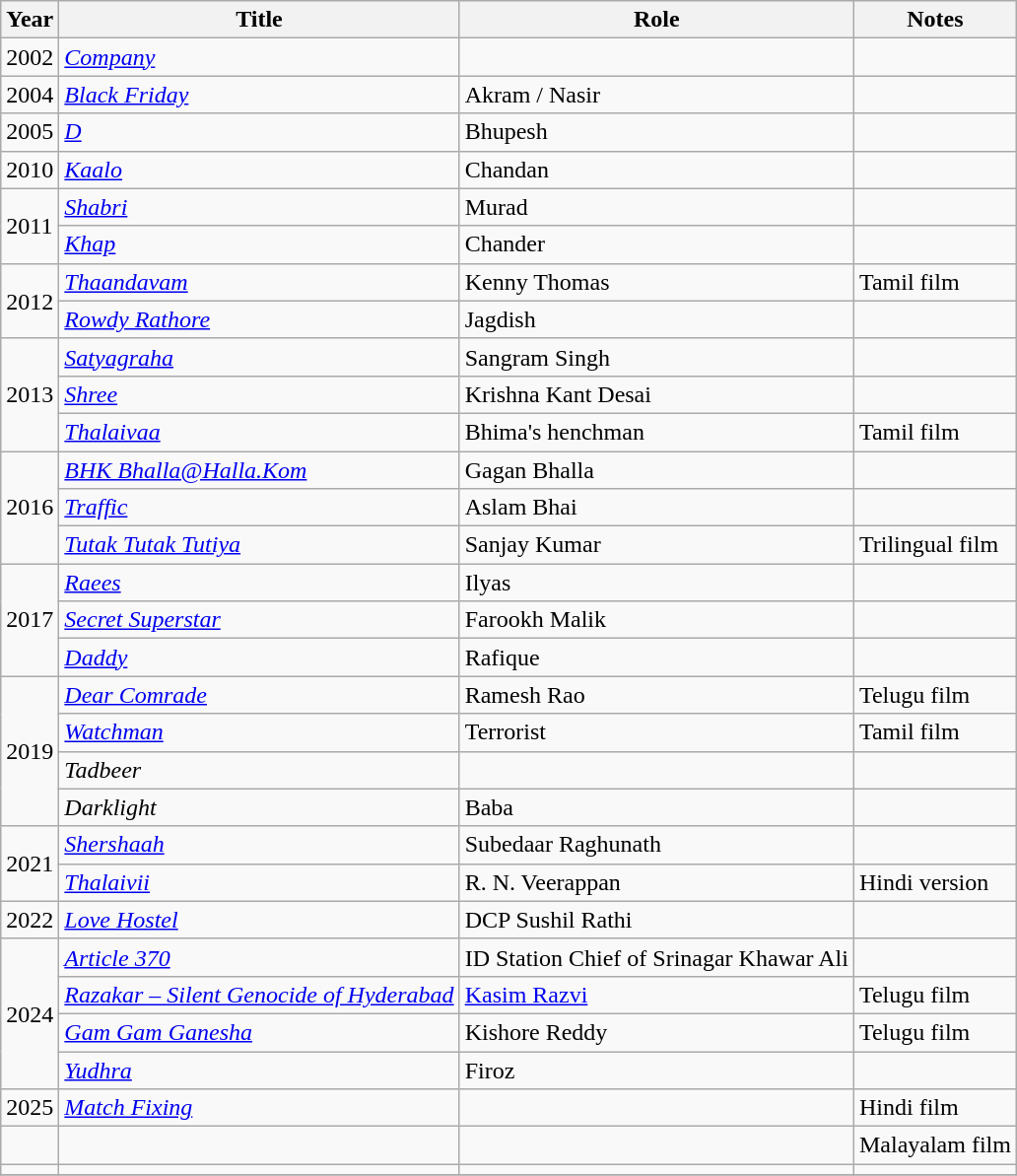<table class="wikitable sortable">
<tr>
<th scope="col">Year</th>
<th scope="col">Title</th>
<th scope="col">Role</th>
<th scope="col" class="unsortable">Notes</th>
</tr>
<tr>
<td>2002</td>
<td><em><a href='#'>Company</a></em></td>
<td></td>
<td></td>
</tr>
<tr>
<td>2004</td>
<td><em><a href='#'>Black Friday</a></em></td>
<td>Akram / Nasir</td>
<td></td>
</tr>
<tr>
<td>2005</td>
<td><em><a href='#'>D</a></em></td>
<td>Bhupesh</td>
<td></td>
</tr>
<tr>
<td>2010</td>
<td><em><a href='#'>Kaalo</a></em></td>
<td>Chandan</td>
<td></td>
</tr>
<tr>
<td rowspan=2>2011</td>
<td><em><a href='#'>Shabri</a></em></td>
<td>Murad</td>
<td></td>
</tr>
<tr>
<td><em><a href='#'>Khap</a></em></td>
<td>Chander</td>
<td></td>
</tr>
<tr>
<td rowspan=2>2012</td>
<td><em><a href='#'>Thaandavam</a></em></td>
<td>Kenny Thomas</td>
<td>Tamil film</td>
</tr>
<tr>
<td><em><a href='#'>Rowdy Rathore</a></em></td>
<td>Jagdish</td>
<td></td>
</tr>
<tr>
<td rowspan="3">2013</td>
<td><em><a href='#'>Satyagraha</a></em></td>
<td>Sangram Singh</td>
<td></td>
</tr>
<tr>
<td><em><a href='#'>Shree</a></em></td>
<td>Krishna Kant Desai</td>
<td></td>
</tr>
<tr>
<td><em><a href='#'>Thalaivaa</a></em></td>
<td>Bhima's henchman</td>
<td>Tamil film</td>
</tr>
<tr>
<td rowspan="3">2016</td>
<td><em><a href='#'>BHK Bhalla@Halla.Kom</a></em></td>
<td>Gagan Bhalla</td>
<td></td>
</tr>
<tr>
<td><em><a href='#'>Traffic</a></em></td>
<td>Aslam Bhai</td>
<td></td>
</tr>
<tr>
<td><em><a href='#'>Tutak Tutak Tutiya</a></em></td>
<td>Sanjay Kumar</td>
<td>Trilingual film</td>
</tr>
<tr>
<td rowspan=3>2017</td>
<td><em><a href='#'>Raees</a></em></td>
<td>Ilyas</td>
<td></td>
</tr>
<tr>
<td><em><a href='#'>Secret Superstar</a></em></td>
<td>Farookh Malik</td>
<td></td>
</tr>
<tr>
<td><em><a href='#'>Daddy</a></em></td>
<td>Rafique</td>
<td></td>
</tr>
<tr>
<td rowspan="4">2019</td>
<td><em><a href='#'>Dear Comrade</a></em></td>
<td>Ramesh Rao</td>
<td>Telugu film</td>
</tr>
<tr>
<td><em><a href='#'>Watchman</a></em></td>
<td>Terrorist</td>
<td>Tamil film</td>
</tr>
<tr>
<td><em>Tadbeer</em></td>
<td></td>
<td></td>
</tr>
<tr>
<td><em>Darklight</em></td>
<td>Baba</td>
<td></td>
</tr>
<tr>
<td rowspan="2">2021</td>
<td><em><a href='#'>Shershaah</a></em></td>
<td>Subedaar Raghunath</td>
<td></td>
</tr>
<tr>
<td><em><a href='#'>Thalaivii</a></em></td>
<td>R. N. Veerappan</td>
<td>Hindi version</td>
</tr>
<tr>
<td>2022</td>
<td><em><a href='#'>Love Hostel</a></em></td>
<td>DCP Sushil Rathi</td>
<td></td>
</tr>
<tr>
<td rowspan="4">2024</td>
<td><em><a href='#'>Article 370</a></em></td>
<td>ID Station Chief of Srinagar Khawar Ali</td>
<td></td>
</tr>
<tr>
<td><em><a href='#'>Razakar – Silent Genocide of Hyderabad</a></em></td>
<td><a href='#'>Kasim Razvi</a></td>
<td>Telugu film</td>
</tr>
<tr>
<td><em><a href='#'>Gam Gam Ganesha</a></em></td>
<td>Kishore Reddy</td>
<td>Telugu film</td>
</tr>
<tr>
<td><em><a href='#'>Yudhra</a></em></td>
<td>Firoz</td>
<td></td>
</tr>
<tr>
<td>2025</td>
<td><em><a href='#'>Match Fixing</a></em></td>
<td></td>
<td>Hindi film</td>
</tr>
<tr>
<td></td>
<td></td>
<td></td>
<td>Malayalam film</td>
</tr>
<tr>
<td></td>
<td></td>
<td></td>
<td></td>
</tr>
<tr>
</tr>
</table>
